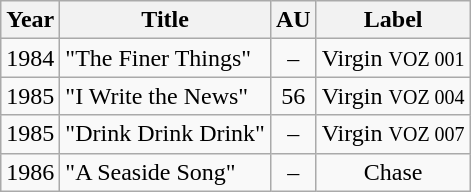<table class="wikitable">
<tr>
<th style="text-align: center;">Year</th>
<th style="text-align: center;">Title</th>
<th style="text-align: center;">AU</th>
<th style="text-align: center;">Label</th>
</tr>
<tr>
<td style="text-align: center;">1984</td>
<td>"The Finer Things"</td>
<td style="text-align: center;">–</td>
<td style="text-align: center;">Virgin <small>VOZ 001</small></td>
</tr>
<tr>
<td style="text-align: center;">1985</td>
<td>"I Write the News"</td>
<td style="text-align: center;">56</td>
<td style="text-align: center;">Virgin <small>VOZ 004</small></td>
</tr>
<tr>
<td style="text-align: center;">1985</td>
<td>"Drink Drink Drink"</td>
<td style="text-align: center;">–</td>
<td style="text-align: center;">Virgin <small>VOZ 007</small></td>
</tr>
<tr>
<td style="text-align: center;">1986</td>
<td>"A Seaside Song"</td>
<td style="text-align: center;">–</td>
<td style="text-align: center;">Chase</td>
</tr>
</table>
